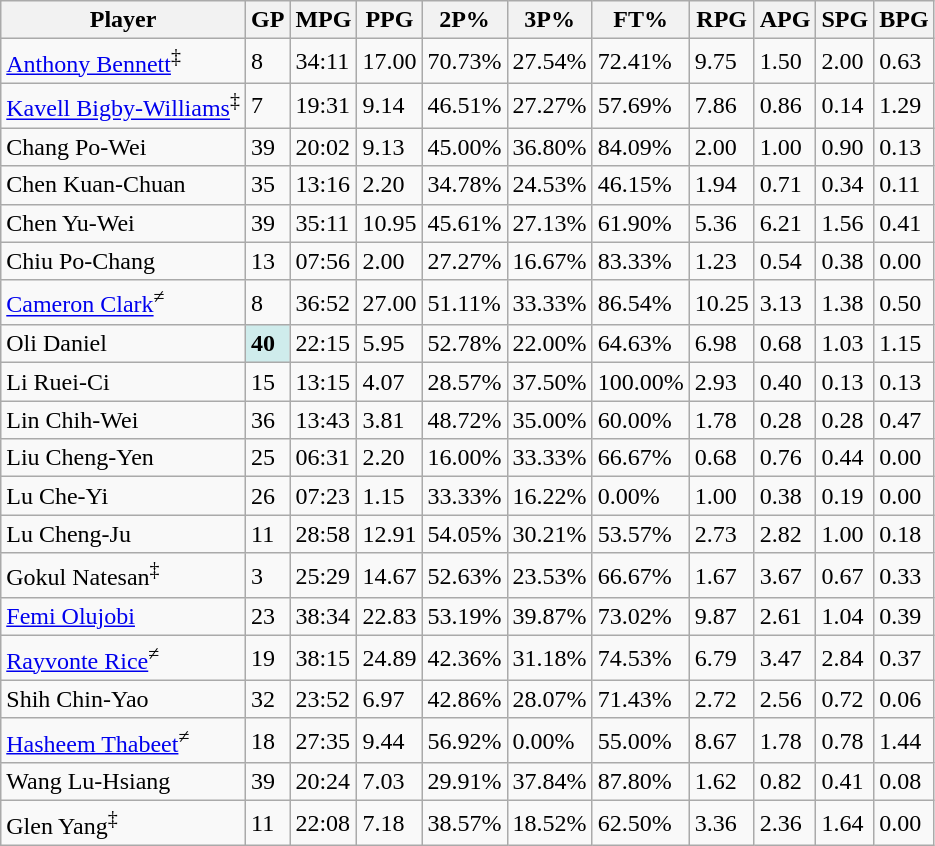<table class="wikitable">
<tr>
<th>Player</th>
<th>GP</th>
<th>MPG</th>
<th>PPG</th>
<th>2P%</th>
<th>3P%</th>
<th>FT%</th>
<th>RPG</th>
<th>APG</th>
<th>SPG</th>
<th>BPG</th>
</tr>
<tr>
<td><a href='#'>Anthony Bennett</a><sup>‡</sup></td>
<td>8</td>
<td>34:11</td>
<td>17.00</td>
<td>70.73%</td>
<td>27.54%</td>
<td>72.41%</td>
<td>9.75</td>
<td>1.50</td>
<td>2.00</td>
<td>0.63</td>
</tr>
<tr>
<td><a href='#'>Kavell Bigby-Williams</a><sup>‡</sup></td>
<td>7</td>
<td>19:31</td>
<td>9.14</td>
<td>46.51%</td>
<td>27.27%</td>
<td>57.69%</td>
<td>7.86</td>
<td>0.86</td>
<td>0.14</td>
<td>1.29</td>
</tr>
<tr>
<td>Chang Po-Wei</td>
<td>39</td>
<td>20:02</td>
<td>9.13</td>
<td>45.00%</td>
<td>36.80%</td>
<td>84.09%</td>
<td>2.00</td>
<td>1.00</td>
<td>0.90</td>
<td>0.13</td>
</tr>
<tr>
<td>Chen Kuan-Chuan</td>
<td>35</td>
<td>13:16</td>
<td>2.20</td>
<td>34.78%</td>
<td>24.53%</td>
<td>46.15%</td>
<td>1.94</td>
<td>0.71</td>
<td>0.34</td>
<td>0.11</td>
</tr>
<tr>
<td>Chen Yu-Wei</td>
<td>39</td>
<td>35:11</td>
<td>10.95</td>
<td>45.61%</td>
<td>27.13%</td>
<td>61.90%</td>
<td>5.36</td>
<td>6.21</td>
<td>1.56</td>
<td>0.41</td>
</tr>
<tr>
<td>Chiu Po-Chang</td>
<td>13</td>
<td>07:56</td>
<td>2.00</td>
<td>27.27%</td>
<td>16.67%</td>
<td>83.33%</td>
<td>1.23</td>
<td>0.54</td>
<td>0.38</td>
<td>0.00</td>
</tr>
<tr>
<td><a href='#'>Cameron Clark</a><sup>≠</sup></td>
<td>8</td>
<td>36:52</td>
<td>27.00</td>
<td>51.11%</td>
<td>33.33%</td>
<td>86.54%</td>
<td>10.25</td>
<td>3.13</td>
<td>1.38</td>
<td>0.50</td>
</tr>
<tr>
<td>Oli Daniel</td>
<td style="background-color: #CFECEC"><strong>40</strong></td>
<td>22:15</td>
<td>5.95</td>
<td>52.78%</td>
<td>22.00%</td>
<td>64.63%</td>
<td>6.98</td>
<td>0.68</td>
<td>1.03</td>
<td>1.15</td>
</tr>
<tr>
<td>Li Ruei-Ci</td>
<td>15</td>
<td>13:15</td>
<td>4.07</td>
<td>28.57%</td>
<td>37.50%</td>
<td>100.00%</td>
<td>2.93</td>
<td>0.40</td>
<td>0.13</td>
<td>0.13</td>
</tr>
<tr>
<td>Lin Chih-Wei</td>
<td>36</td>
<td>13:43</td>
<td>3.81</td>
<td>48.72%</td>
<td>35.00%</td>
<td>60.00%</td>
<td>1.78</td>
<td>0.28</td>
<td>0.28</td>
<td>0.47</td>
</tr>
<tr>
<td>Liu Cheng-Yen</td>
<td>25</td>
<td>06:31</td>
<td>2.20</td>
<td>16.00%</td>
<td>33.33%</td>
<td>66.67%</td>
<td>0.68</td>
<td>0.76</td>
<td>0.44</td>
<td>0.00</td>
</tr>
<tr>
<td>Lu Che-Yi</td>
<td>26</td>
<td>07:23</td>
<td>1.15</td>
<td>33.33%</td>
<td>16.22%</td>
<td>0.00%</td>
<td>1.00</td>
<td>0.38</td>
<td>0.19</td>
<td>0.00</td>
</tr>
<tr>
<td>Lu Cheng-Ju</td>
<td>11</td>
<td>28:58</td>
<td>12.91</td>
<td>54.05%</td>
<td>30.21%</td>
<td>53.57%</td>
<td>2.73</td>
<td>2.82</td>
<td>1.00</td>
<td>0.18</td>
</tr>
<tr>
<td>Gokul Natesan<sup>‡</sup></td>
<td>3</td>
<td>25:29</td>
<td>14.67</td>
<td>52.63%</td>
<td>23.53%</td>
<td>66.67%</td>
<td>1.67</td>
<td>3.67</td>
<td>0.67</td>
<td>0.33</td>
</tr>
<tr>
<td><a href='#'>Femi Olujobi</a></td>
<td>23</td>
<td>38:34</td>
<td>22.83</td>
<td>53.19%</td>
<td>39.87%</td>
<td>73.02%</td>
<td>9.87</td>
<td>2.61</td>
<td>1.04</td>
<td>0.39</td>
</tr>
<tr>
<td><a href='#'>Rayvonte Rice</a><sup>≠</sup></td>
<td>19</td>
<td>38:15</td>
<td>24.89</td>
<td>42.36%</td>
<td>31.18%</td>
<td>74.53%</td>
<td>6.79</td>
<td>3.47</td>
<td>2.84</td>
<td>0.37</td>
</tr>
<tr>
<td>Shih Chin-Yao</td>
<td>32</td>
<td>23:52</td>
<td>6.97</td>
<td>42.86%</td>
<td>28.07%</td>
<td>71.43%</td>
<td>2.72</td>
<td>2.56</td>
<td>0.72</td>
<td>0.06</td>
</tr>
<tr>
<td><a href='#'>Hasheem Thabeet</a><sup>≠</sup></td>
<td>18</td>
<td>27:35</td>
<td>9.44</td>
<td>56.92%</td>
<td>0.00%</td>
<td>55.00%</td>
<td>8.67</td>
<td>1.78</td>
<td>0.78</td>
<td>1.44</td>
</tr>
<tr>
<td>Wang Lu-Hsiang</td>
<td>39</td>
<td>20:24</td>
<td>7.03</td>
<td>29.91%</td>
<td>37.84%</td>
<td>87.80%</td>
<td>1.62</td>
<td>0.82</td>
<td>0.41</td>
<td>0.08</td>
</tr>
<tr>
<td>Glen Yang<sup>‡</sup></td>
<td>11</td>
<td>22:08</td>
<td>7.18</td>
<td>38.57%</td>
<td>18.52%</td>
<td>62.50%</td>
<td>3.36</td>
<td>2.36</td>
<td>1.64</td>
<td>0.00</td>
</tr>
</table>
